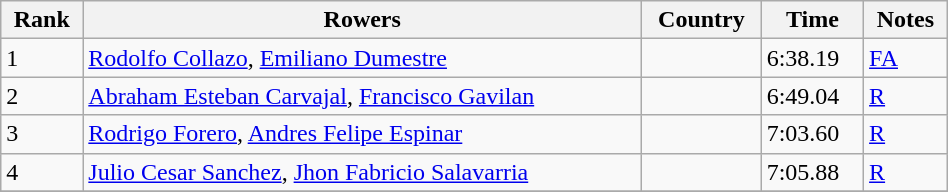<table class="wikitable" width=50%>
<tr>
<th>Rank</th>
<th>Rowers</th>
<th>Country</th>
<th>Time</th>
<th>Notes</th>
</tr>
<tr>
<td>1</td>
<td><a href='#'>Rodolfo Collazo</a>, <a href='#'>Emiliano Dumestre</a></td>
<td></td>
<td>6:38.19</td>
<td><a href='#'>FA</a></td>
</tr>
<tr>
<td>2</td>
<td><a href='#'>Abraham Esteban Carvajal</a>, <a href='#'>Francisco Gavilan</a></td>
<td></td>
<td>6:49.04</td>
<td><a href='#'>R</a></td>
</tr>
<tr>
<td>3</td>
<td><a href='#'>Rodrigo Forero</a>, <a href='#'>Andres Felipe Espinar</a></td>
<td></td>
<td>7:03.60</td>
<td><a href='#'>R</a></td>
</tr>
<tr>
<td>4</td>
<td><a href='#'>Julio Cesar Sanchez</a>, <a href='#'>Jhon Fabricio Salavarria</a></td>
<td></td>
<td>7:05.88</td>
<td><a href='#'>R</a></td>
</tr>
<tr>
</tr>
</table>
